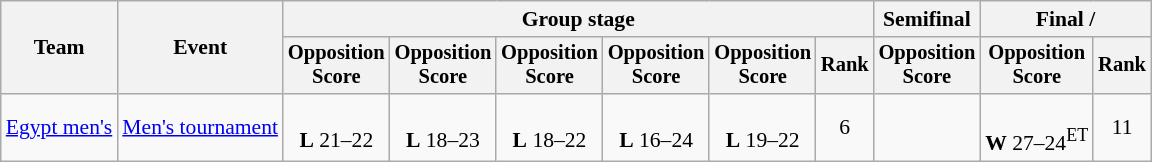<table class="wikitable" style="font-size:90%">
<tr>
<th rowspan=2>Team</th>
<th rowspan=2>Event</th>
<th colspan=6>Group stage</th>
<th>Semifinal</th>
<th colspan=2>Final / </th>
</tr>
<tr style="font-size:95%">
<th>Opposition<br>Score</th>
<th>Opposition<br>Score</th>
<th>Opposition<br>Score</th>
<th>Opposition<br>Score</th>
<th>Opposition<br>Score</th>
<th>Rank</th>
<th>Opposition<br>Score</th>
<th>Opposition<br>Score</th>
<th>Rank</th>
</tr>
<tr align=center>
<td align=left><a href='#'>Egypt men's</a></td>
<td align=left><a href='#'>Men's tournament</a></td>
<td><br><strong>L</strong> 21–22</td>
<td><br><strong>L</strong> 18–23</td>
<td><br><strong>L</strong> 18–22</td>
<td><br><strong>L</strong> 16–24</td>
<td><br><strong>L</strong> 19–22</td>
<td>6</td>
<td></td>
<td><br><strong>W</strong> 27–24<sup>ET</sup></td>
<td>11</td>
</tr>
</table>
